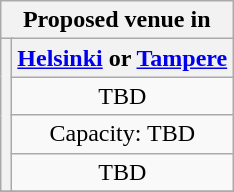<table class="wikitable" style="text-align:center">
<tr>
<th colspan="3">Proposed venue in </th>
</tr>
<tr>
<th rowspan="4" colspan="2"></th>
<th><a href='#'>Helsinki</a> or <a href='#'>Tampere</a></th>
</tr>
<tr>
<td>TBD</td>
</tr>
<tr>
<td>Capacity: TBD</td>
</tr>
<tr>
<td>TBD</td>
</tr>
<tr>
</tr>
</table>
